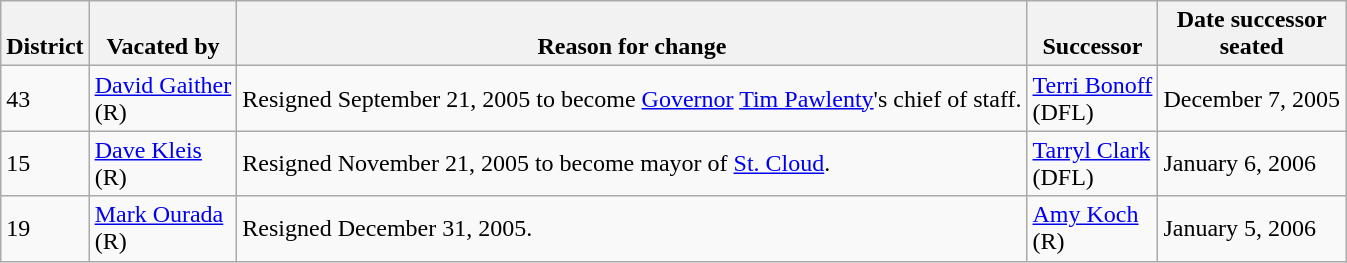<table class="wikitable sortable">
<tr style="vertical-align:bottom;">
<th>District</th>
<th>Vacated by</th>
<th>Reason for change</th>
<th>Successor</th>
<th>Date successor<br>seated</th>
</tr>
<tr>
<td>43</td>
<td nowrap ><a href='#'>David Gaither</a><br>(R)</td>
<td>Resigned September 21, 2005 to become <a href='#'>Governor</a> <a href='#'>Tim Pawlenty</a>'s chief of staff.</td>
<td nowrap ><a href='#'>Terri Bonoff</a><br>(DFL)</td>
<td>December 7, 2005</td>
</tr>
<tr>
<td>15</td>
<td nowrap ><a href='#'>Dave Kleis</a><br>(R)</td>
<td>Resigned November 21, 2005 to become mayor of <a href='#'>St. Cloud</a>.</td>
<td nowrap ><a href='#'>Tarryl Clark</a><br>(DFL)</td>
<td>January 6, 2006</td>
</tr>
<tr>
<td>19</td>
<td nowrap ><a href='#'>Mark Ourada</a><br>(R)</td>
<td>Resigned December 31, 2005.</td>
<td nowrap ><a href='#'>Amy Koch</a><br>(R)</td>
<td>January 5, 2006</td>
</tr>
</table>
